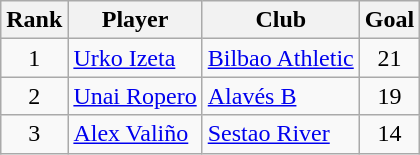<table class="wikitable">
<tr>
<th>Rank</th>
<th>Player</th>
<th>Club</th>
<th>Goal</th>
</tr>
<tr>
<td align="center">1</td>
<td> <a href='#'>Urko Izeta</a></td>
<td><a href='#'>Bilbao Athletic</a></td>
<td align="center">21</td>
</tr>
<tr>
<td align="center">2</td>
<td> <a href='#'>Unai Ropero</a></td>
<td><a href='#'>Alavés B</a></td>
<td align="center">19</td>
</tr>
<tr>
<td align="center">3</td>
<td> <a href='#'>Alex Valiño</a></td>
<td><a href='#'>Sestao River</a></td>
<td align="center">14</td>
</tr>
</table>
